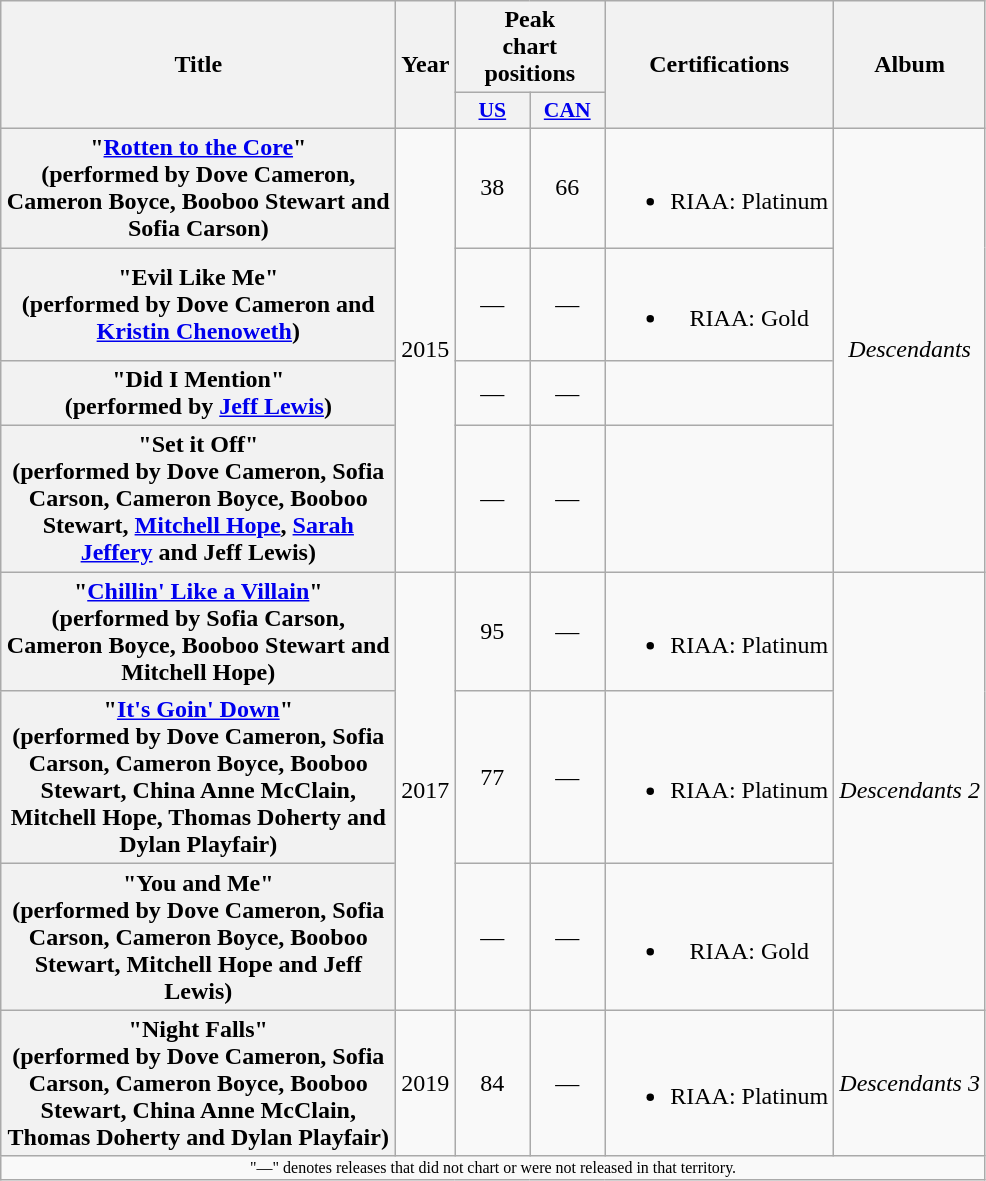<table class="wikitable plainrowheaders" style="text-align:center">
<tr>
<th scope="col" rowspan="2" style="width:16em;">Title</th>
<th scope="col" rowspan="2">Year</th>
<th scope="col" colspan="2">Peak <br>chart <br>positions</th>
<th scope="col" rowspan="2">Certifications</th>
<th scope="col" rowspan="2">Album</th>
</tr>
<tr>
<th scope="col" style="width:3em;font-size:90%;"><a href='#'>US</a> <br></th>
<th scope="col" style="width:3em;font-size:90%;"><a href='#'>CAN</a></th>
</tr>
<tr>
<th scope="row">"<a href='#'>Rotten to the Core</a>" <br><span>(performed by Dove Cameron, Cameron Boyce, Booboo Stewart and Sofia Carson)</span></th>
<td rowspan="4">2015</td>
<td>38</td>
<td>66</td>
<td><br><ul><li>RIAA: Platinum</li></ul></td>
<td rowspan="4"><em>Descendants</em></td>
</tr>
<tr>
<th scope="row">"Evil Like Me" <br><span>(performed by Dove Cameron and <a href='#'>Kristin Chenoweth</a>)</span></th>
<td>—</td>
<td>—</td>
<td><br><ul><li>RIAA: Gold</li></ul></td>
</tr>
<tr>
<th scope="row">"Did I Mention" <br><span>(performed by <a href='#'>Jeff Lewis</a>)</span></th>
<td>—</td>
<td>—</td>
</tr>
<tr>
<th scope="row">"Set it Off" <br><span>(performed by Dove Cameron, Sofia Carson, Cameron Boyce, Booboo Stewart, <a href='#'>Mitchell Hope</a>, <a href='#'>Sarah Jeffery</a> and Jeff Lewis)</span></th>
<td>—</td>
<td>—</td>
<td></td>
</tr>
<tr>
<th scope="row">"<a href='#'>Chillin' Like a Villain</a>" <br><span>(performed by Sofia Carson, Cameron Boyce, Booboo Stewart and Mitchell Hope)</span></th>
<td rowspan="3">2017</td>
<td>95</td>
<td>—</td>
<td><br><ul><li>RIAA: Platinum</li></ul></td>
<td rowspan="3"><em>Descendants 2</em></td>
</tr>
<tr>
<th scope="row">"<a href='#'>It's Goin' Down</a>" <br><span>(performed by Dove Cameron, Sofia Carson, Cameron Boyce, Booboo Stewart, China Anne McClain, Mitchell Hope, Thomas Doherty and Dylan Playfair)</span></th>
<td>77</td>
<td>—</td>
<td><br><ul><li>RIAA: Platinum</li></ul></td>
</tr>
<tr>
<th scope="row">"You and Me" <br><span>(performed by Dove Cameron, Sofia Carson, Cameron Boyce, Booboo Stewart, Mitchell Hope and Jeff Lewis)</span></th>
<td>—</td>
<td>—</td>
<td><br><ul><li>RIAA: Gold</li></ul></td>
</tr>
<tr>
<th scope="row">"Night Falls" <br><span>(performed by Dove Cameron, Sofia Carson, Cameron Boyce, Booboo Stewart, China Anne McClain, Thomas Doherty and Dylan Playfair)</span></th>
<td rowspan="1">2019</td>
<td>84</td>
<td>—</td>
<td><br><ul><li>RIAA: Platinum</li></ul></td>
<td><em>Descendants 3</em></td>
</tr>
<tr>
<td align="center" colspan="15" style="font-size:8pt">"—" denotes releases that did not chart or were not released in that territory.</td>
</tr>
</table>
